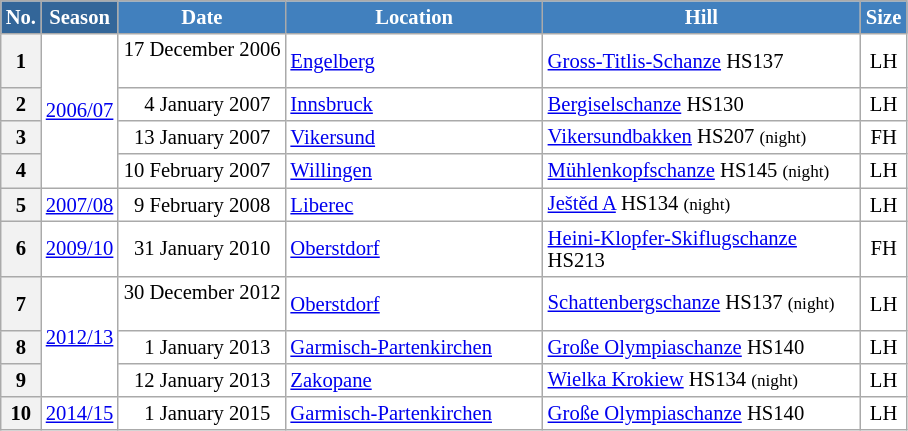<table class="wikitable sortable" style="font-size:86%; line-height:15px; text-align:left; border:grey solid 1px; border-collapse:collapse; background:#ffffff;">
<tr style="background:#efefef;">
<th style="background-color:#369; color:white; width:10px;">No.</th>
<th style="background-color:#369; color:white;  width:30px;">Season</th>
<th style="background-color:#4180be; color:white; width:105px;">Date</th>
<th style="background-color:#4180be; color:white; width:165px;">Location</th>
<th style="background-color:#4180be; color:white; width:205px;">Hill</th>
<th style="background-color:#4180be; color:white; width:25px;">Size</th>
</tr>
<tr>
<th scope=row style="text-align:center;">1</th>
<td align=center rowspan=4><a href='#'>2006/07</a></td>
<td align=right>17 December 2006  </td>
<td> <a href='#'>Engelberg</a></td>
<td><a href='#'>Gross-Titlis-Schanze</a> HS137</td>
<td align=center>LH</td>
</tr>
<tr>
<th scope=row style="text-align:center;">2</th>
<td align=right>4 January 2007  </td>
<td> <a href='#'>Innsbruck</a></td>
<td><a href='#'>Bergiselschanze</a> HS130</td>
<td align=center>LH</td>
</tr>
<tr>
<th scope=row style="text-align:center;">3</th>
<td align=right>13 January 2007  </td>
<td> <a href='#'>Vikersund</a></td>
<td><a href='#'>Vikersundbakken</a> HS207 <small>(night)</small></td>
<td align=center>FH</td>
</tr>
<tr>
<th scope=row style="text-align:center;">4</th>
<td align=right>10 February 2007  </td>
<td> <a href='#'>Willingen</a></td>
<td><a href='#'>Mühlenkopfschanze</a> HS145 <small>(night)</small></td>
<td align=center>LH</td>
</tr>
<tr>
<th scope=row style="text-align:center;">5</th>
<td align=center><a href='#'>2007/08</a></td>
<td align=right>9 February 2008  </td>
<td> <a href='#'>Liberec</a></td>
<td><a href='#'>Ještěd A</a> HS134 <small>(night)</small></td>
<td align=center>LH</td>
</tr>
<tr>
<th scope=row style="text-align:center;">6</th>
<td align=center><a href='#'>2009/10</a></td>
<td align=right>31 January 2010  </td>
<td> <a href='#'>Oberstdorf</a></td>
<td><a href='#'>Heini-Klopfer-Skiflugschanze</a> HS213</td>
<td align=center>FH</td>
</tr>
<tr>
<th scope=row style="text-align:center;">7</th>
<td align=center rowspan=3><a href='#'>2012/13</a></td>
<td align=right>30 December 2012  </td>
<td> <a href='#'>Oberstdorf</a></td>
<td><a href='#'>Schattenbergschanze</a> HS137 <small>(night)</small></td>
<td align=center>LH</td>
</tr>
<tr>
<th scope=row style="text-align:center;">8</th>
<td align=right>1 January 2013  </td>
<td> <a href='#'>Garmisch-Partenkirchen</a></td>
<td><a href='#'>Große Olympiaschanze</a> HS140</td>
<td align=center>LH</td>
</tr>
<tr>
<th scope=row style="text-align:center;">9</th>
<td align=right>12 January 2013  </td>
<td> <a href='#'>Zakopane</a></td>
<td><a href='#'>Wielka Krokiew</a> HS134 <small>(night)</small></td>
<td align=center>LH</td>
</tr>
<tr>
<th scope=row style="text-align:center;">10</th>
<td align=center><a href='#'>2014/15</a></td>
<td align=right>1 January 2015  </td>
<td> <a href='#'>Garmisch-Partenkirchen</a></td>
<td><a href='#'>Große Olympiaschanze</a> HS140</td>
<td align=center>LH</td>
</tr>
</table>
